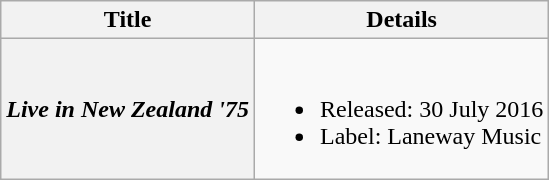<table class="wikitable plainrowheaders">
<tr>
<th scope="col">Title</th>
<th scope="col">Details</th>
</tr>
<tr>
<th scope="row"><em>Live in New Zealand '75</em></th>
<td><br><ul><li>Released: 30 July 2016</li><li>Label: Laneway Music</li></ul></td>
</tr>
</table>
